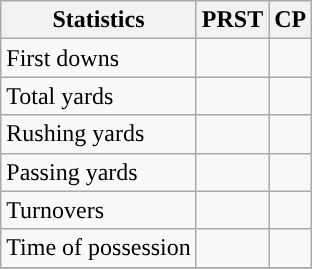<table class="wikitable" style="float: left;">
<tr>
<th>Statistics</th>
<th>PRST</th>
<th>CP</th>
</tr>
<tr>
<td>First downs</td>
<td></td>
<td></td>
</tr>
<tr>
<td>Total yards</td>
<td></td>
<td></td>
</tr>
<tr>
<td>Rushing yards</td>
<td></td>
<td></td>
</tr>
<tr>
<td>Passing yards</td>
<td></td>
<td></td>
</tr>
<tr>
<td>Turnovers</td>
<td></td>
<td></td>
</tr>
<tr>
<td>Time of possession</td>
<td></td>
<td></td>
</tr>
<tr>
</tr>
</table>
